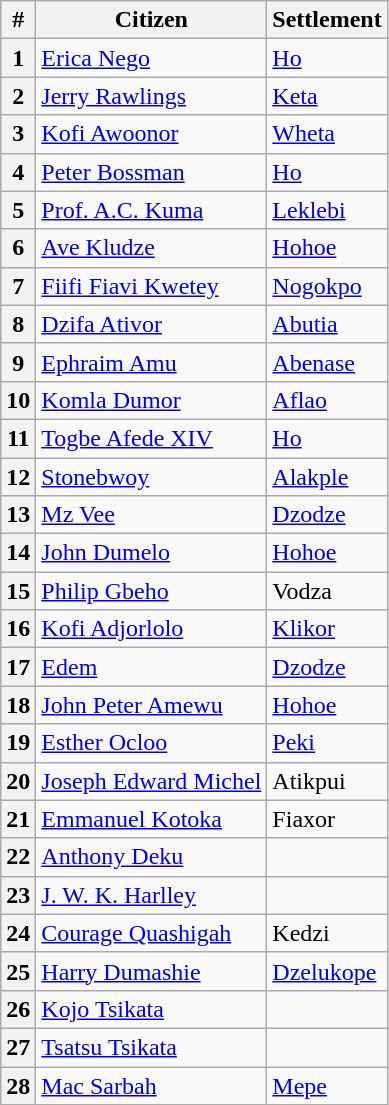<table class="wikitable">
<tr>
<th>#</th>
<th>Citizen</th>
<th>Settlement</th>
</tr>
<tr>
<th>1</th>
<td><a href='#'>Erica Nego</a></td>
<td><a href='#'>Ho</a></td>
</tr>
<tr>
<th>2</th>
<td><a href='#'>Jerry Rawlings</a></td>
<td><a href='#'>Keta</a></td>
</tr>
<tr>
<th>3</th>
<td><a href='#'>Kofi Awoonor</a></td>
<td><a href='#'>Wheta</a></td>
</tr>
<tr>
<th>4</th>
<td><a href='#'>Peter Bossman</a></td>
<td><a href='#'>Ho</a></td>
</tr>
<tr>
<th>5</th>
<td><a href='#'>Prof. A.C. Kuma</a></td>
<td><a href='#'>Leklebi</a></td>
</tr>
<tr>
<th>6</th>
<td><a href='#'>Ave Kludze</a></td>
<td><a href='#'>Hohoe</a></td>
</tr>
<tr>
<th>7</th>
<td><a href='#'>Fiifi Fiavi Kwetey</a></td>
<td><a href='#'>Nogokpo</a></td>
</tr>
<tr>
<th>8</th>
<td><a href='#'>Dzifa Ativor</a></td>
<td><a href='#'>Abutia</a></td>
</tr>
<tr>
<th>9</th>
<td><a href='#'>Ephraim Amu</a></td>
<td><a href='#'>Abenase</a></td>
</tr>
<tr>
<th>10</th>
<td><a href='#'>Komla Dumor</a></td>
<td><a href='#'>Aflao</a></td>
</tr>
<tr>
<th>11</th>
<td><a href='#'>Togbe Afede XIV</a></td>
<td><a href='#'>Ho</a></td>
</tr>
<tr>
<th>12</th>
<td><a href='#'>Stonebwoy</a></td>
<td><a href='#'>Alakple</a></td>
</tr>
<tr>
<th>13</th>
<td><a href='#'>Mz Vee</a></td>
<td><a href='#'>Dzodze</a></td>
</tr>
<tr>
<th>14</th>
<td><a href='#'>John Dumelo</a></td>
<td><a href='#'>Hohoe</a></td>
</tr>
<tr>
<th>15</th>
<td><a href='#'>Philip Gbeho</a></td>
<td>Vodza</td>
</tr>
<tr>
<th>16</th>
<td><a href='#'>Kofi Adjorlolo</a></td>
<td><a href='#'>Klikor</a></td>
</tr>
<tr>
<th>17</th>
<td><a href='#'>Edem</a></td>
<td><a href='#'>Dzodze</a></td>
</tr>
<tr>
<th>18</th>
<td><a href='#'>John Peter Amewu</a></td>
<td><a href='#'>Hohoe</a></td>
</tr>
<tr>
<th>19</th>
<td><a href='#'>Esther Ocloo</a></td>
<td><a href='#'>Peki</a></td>
</tr>
<tr>
<th>20</th>
<td><a href='#'>Joseph Edward Michel</a></td>
<td>Atikpui</td>
</tr>
<tr>
<th>21</th>
<td><a href='#'>Emmanuel Kotoka</a></td>
<td>Fiaxor</td>
</tr>
<tr>
<th>22</th>
<td><a href='#'>Anthony Deku</a></td>
<td></td>
</tr>
<tr>
<th>23</th>
<td><a href='#'>J. W. K. Harlley</a></td>
<td></td>
</tr>
<tr>
<th>24</th>
<td><a href='#'>Courage Quashigah</a></td>
<td>Kedzi</td>
</tr>
<tr>
<th>25</th>
<td><a href='#'>Harry Dumashie</a></td>
<td><a href='#'>Dzelukope</a></td>
</tr>
<tr>
<th>26</th>
<td><a href='#'>Kojo Tsikata</a></td>
<td></td>
</tr>
<tr>
<th>27</th>
<td><a href='#'>Tsatsu Tsikata</a></td>
<td></td>
</tr>
<tr>
<th>28</th>
<td><a href='#'>Mac Sarbah</a></td>
<td><a href='#'>Mepe</a></td>
</tr>
</table>
